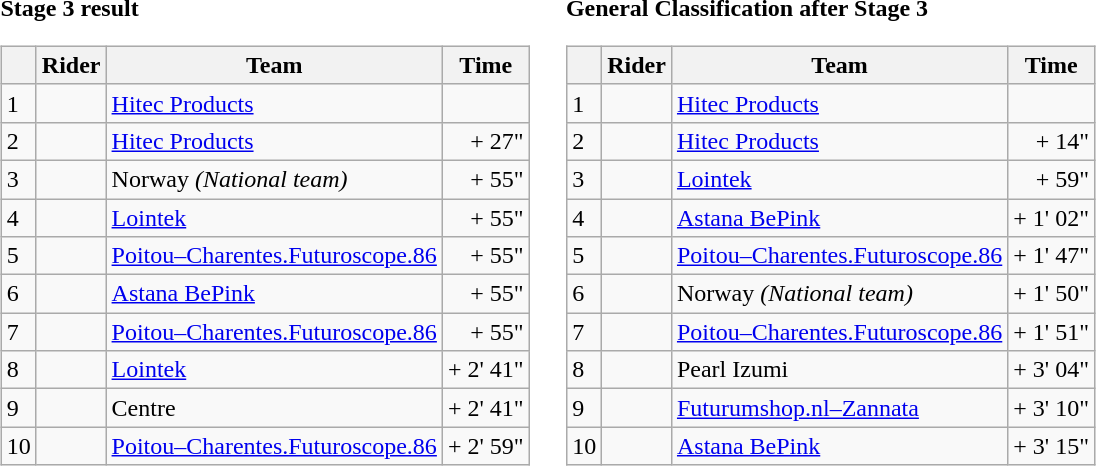<table>
<tr>
<td><strong>Stage 3 result</strong><br><table class="wikitable">
<tr>
<th></th>
<th>Rider</th>
<th>Team</th>
<th>Time</th>
</tr>
<tr>
<td>1</td>
<td></td>
<td><a href='#'>Hitec Products</a></td>
<td align="right"></td>
</tr>
<tr>
<td>2</td>
<td></td>
<td><a href='#'>Hitec Products</a></td>
<td align="right">+ 27"</td>
</tr>
<tr>
<td>3</td>
<td></td>
<td>Norway <em>(National team)</em></td>
<td align="right">+ 55"</td>
</tr>
<tr>
<td>4</td>
<td></td>
<td><a href='#'>Lointek</a></td>
<td align="right">+ 55"</td>
</tr>
<tr>
<td>5</td>
<td></td>
<td><a href='#'>Poitou–Charentes.Futuroscope.86</a></td>
<td align="right">+ 55"</td>
</tr>
<tr>
<td>6</td>
<td></td>
<td><a href='#'>Astana BePink</a></td>
<td align="right">+ 55"</td>
</tr>
<tr>
<td>7</td>
<td></td>
<td><a href='#'>Poitou–Charentes.Futuroscope.86</a></td>
<td align="right">+ 55"</td>
</tr>
<tr>
<td>8</td>
<td></td>
<td><a href='#'>Lointek</a></td>
<td align="right">+ 2' 41"</td>
</tr>
<tr>
<td>9</td>
<td></td>
<td>Centre</td>
<td align="right">+ 2' 41"</td>
</tr>
<tr>
<td>10</td>
<td></td>
<td><a href='#'>Poitou–Charentes.Futuroscope.86</a></td>
<td align="right">+ 2' 59"</td>
</tr>
</table>
</td>
<td></td>
<td><strong>General Classification after Stage 3</strong><br><table class="wikitable">
<tr>
<th></th>
<th>Rider</th>
<th>Team</th>
<th>Time</th>
</tr>
<tr>
<td>1</td>
<td></td>
<td><a href='#'>Hitec Products</a></td>
<td align="right"></td>
</tr>
<tr>
<td>2</td>
<td></td>
<td><a href='#'>Hitec Products</a></td>
<td align="right">+ 14"</td>
</tr>
<tr>
<td>3</td>
<td></td>
<td><a href='#'>Lointek</a></td>
<td align="right">+ 59"</td>
</tr>
<tr>
<td>4</td>
<td></td>
<td><a href='#'>Astana BePink</a></td>
<td align="right">+ 1' 02"</td>
</tr>
<tr>
<td>5</td>
<td></td>
<td><a href='#'>Poitou–Charentes.Futuroscope.86</a></td>
<td align="right">+ 1' 47"</td>
</tr>
<tr>
<td>6</td>
<td></td>
<td>Norway <em>(National team)</em></td>
<td align="right">+ 1' 50"</td>
</tr>
<tr>
<td>7</td>
<td></td>
<td><a href='#'>Poitou–Charentes.Futuroscope.86</a></td>
<td align="right">+ 1' 51"</td>
</tr>
<tr>
<td>8</td>
<td></td>
<td>Pearl Izumi</td>
<td align="right">+ 3' 04"</td>
</tr>
<tr>
<td>9</td>
<td></td>
<td><a href='#'>Futurumshop.nl–Zannata</a></td>
<td align="right">+ 3' 10"</td>
</tr>
<tr>
<td>10</td>
<td></td>
<td><a href='#'>Astana BePink</a></td>
<td align="right">+ 3' 15"</td>
</tr>
</table>
</td>
</tr>
</table>
